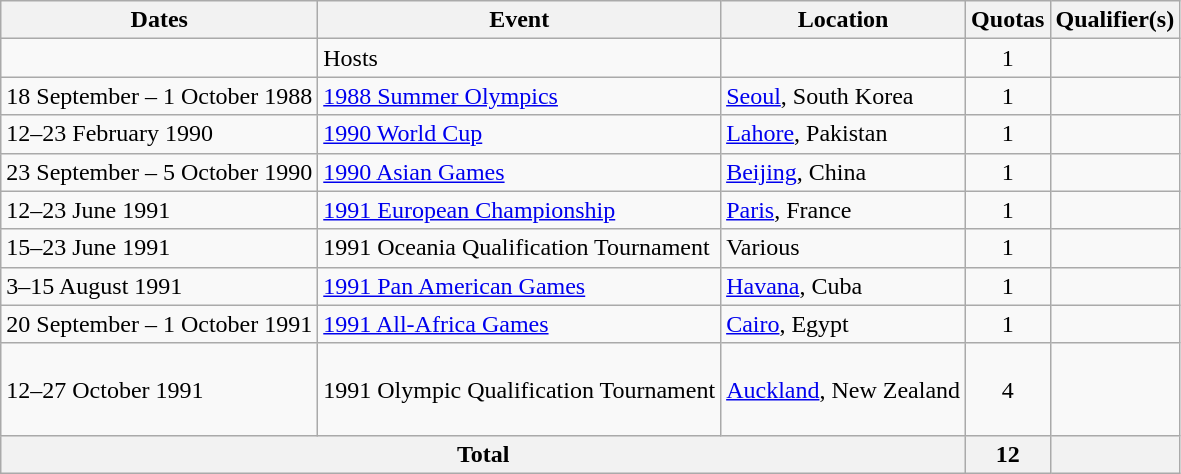<table class="wikitable">
<tr>
<th>Dates</th>
<th>Event</th>
<th>Location</th>
<th>Quotas</th>
<th>Qualifier(s)</th>
</tr>
<tr>
<td></td>
<td>Hosts</td>
<td></td>
<td align=center>1</td>
<td></td>
</tr>
<tr>
<td>18 September – 1 October 1988</td>
<td><a href='#'>1988 Summer Olympics</a></td>
<td><a href='#'>Seoul</a>, South Korea</td>
<td align=center>1</td>
<td></td>
</tr>
<tr>
<td>12–23 February 1990</td>
<td><a href='#'>1990 World Cup</a></td>
<td><a href='#'>Lahore</a>, Pakistan</td>
<td align=center>1</td>
<td></td>
</tr>
<tr>
<td>23 September – 5 October 1990</td>
<td><a href='#'>1990 Asian Games</a></td>
<td><a href='#'>Beijing</a>, China</td>
<td align=center>1</td>
<td></td>
</tr>
<tr>
<td>12–23 June 1991</td>
<td><a href='#'>1991 European Championship</a></td>
<td><a href='#'>Paris</a>, France</td>
<td align=center>1</td>
<td></td>
</tr>
<tr>
<td>15–23 June 1991</td>
<td>1991 Oceania Qualification Tournament</td>
<td>Various</td>
<td align=center>1</td>
<td></td>
</tr>
<tr>
<td>3–15 August 1991</td>
<td><a href='#'>1991 Pan American Games</a></td>
<td><a href='#'>Havana</a>, Cuba</td>
<td align=center>1</td>
<td></td>
</tr>
<tr>
<td>20 September – 1 October 1991</td>
<td><a href='#'>1991 All-Africa Games</a></td>
<td><a href='#'>Cairo</a>, Egypt</td>
<td align=center>1</td>
<td></td>
</tr>
<tr>
<td>12–27 October 1991</td>
<td>1991 Olympic Qualification Tournament</td>
<td><a href='#'>Auckland</a>, New Zealand</td>
<td align=center>4</td>
<td><br><br><br></td>
</tr>
<tr>
<th colspan=3>Total</th>
<th>12</th>
<th></th>
</tr>
</table>
